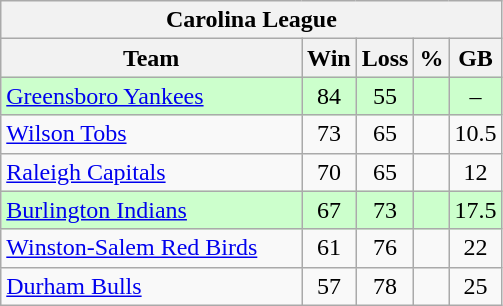<table class="wikitable">
<tr>
<th colspan="5">Carolina League</th>
</tr>
<tr>
<th width="60%">Team</th>
<th>Win</th>
<th>Loss</th>
<th>%</th>
<th>GB</th>
</tr>
<tr align=center bgcolor=ccffcc>
<td align=left><a href='#'>Greensboro Yankees</a></td>
<td>84</td>
<td>55</td>
<td></td>
<td>–</td>
</tr>
<tr align=center>
<td align=left><a href='#'>Wilson Tobs</a></td>
<td>73</td>
<td>65</td>
<td></td>
<td>10.5</td>
</tr>
<tr align=center>
<td align=left><a href='#'>Raleigh Capitals</a></td>
<td>70</td>
<td>65</td>
<td></td>
<td>12</td>
</tr>
<tr align=center bgcolor=ccffcc>
<td align=left><a href='#'>Burlington Indians</a></td>
<td>67</td>
<td>73</td>
<td></td>
<td>17.5</td>
</tr>
<tr align=center>
<td align=left><a href='#'>Winston-Salem Red Birds</a></td>
<td>61</td>
<td>76</td>
<td></td>
<td>22</td>
</tr>
<tr align=center>
<td align=left><a href='#'>Durham Bulls</a></td>
<td>57</td>
<td>78</td>
<td></td>
<td>25</td>
</tr>
</table>
